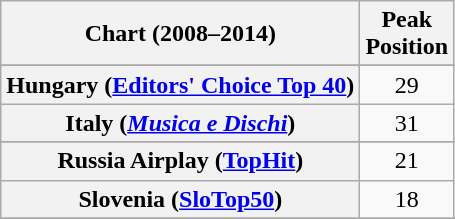<table class="wikitable sortable plainrowheaders" style="text-align:center">
<tr>
<th scope="col">Chart (2008–2014)</th>
<th scope="col">Peak<br>Position</th>
</tr>
<tr>
</tr>
<tr>
</tr>
<tr>
</tr>
<tr>
</tr>
<tr>
</tr>
<tr>
</tr>
<tr>
</tr>
<tr>
<th scope="row">Hungary (<a href='#'>Editors' Choice Top 40</a>)</th>
<td>29</td>
</tr>
<tr>
<th scope="row">Italy (<em><a href='#'>Musica e Dischi</a></em>)</th>
<td align="center">31</td>
</tr>
<tr>
</tr>
<tr>
<th scope="row">Russia Airplay (<a href='#'>TopHit</a>)</th>
<td>21</td>
</tr>
<tr>
<th scope="row">Slovenia (<a href='#'>SloTop50</a>)</th>
<td align=center>18</td>
</tr>
<tr>
</tr>
</table>
